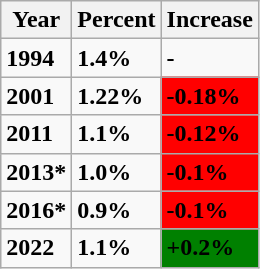<table class="wikitable">
<tr>
<th><strong>Year</strong></th>
<th><strong>Percent</strong></th>
<th><strong>Increase</strong></th>
</tr>
<tr>
<td><strong>1994</strong></td>
<td><strong>1.4%</strong></td>
<td><strong>-</strong></td>
</tr>
<tr>
<td><strong>2001</strong></td>
<td><strong>1.22%</strong></td>
<td style="background: Red"><strong>-0.18%</strong></td>
</tr>
<tr>
<td><strong>2011</strong></td>
<td><strong>1.1%</strong></td>
<td style="background: Red"><strong>-0.12%</strong></td>
</tr>
<tr>
<td><strong>2013*</strong></td>
<td><strong>1.0%</strong></td>
<td style="background: Red"><strong>-0.1%</strong></td>
</tr>
<tr>
<td><strong>2016*</strong></td>
<td><strong>0.9%</strong></td>
<td style="background: Red"><strong>-0.1%</strong></td>
</tr>
<tr>
<td><strong>2022</strong></td>
<td><strong>1.1%</strong></td>
<td style="background: green"><strong>+0.2%</strong></td>
</tr>
</table>
